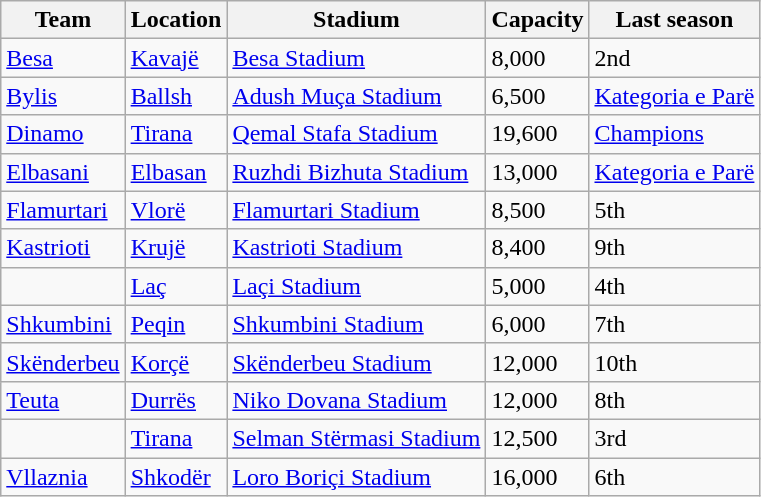<table class="wikitable sortable">
<tr>
<th>Team</th>
<th>Location</th>
<th>Stadium</th>
<th>Capacity</th>
<th>Last season</th>
</tr>
<tr>
<td><a href='#'>Besa</a></td>
<td><a href='#'>Kavajë</a></td>
<td><a href='#'>Besa Stadium</a></td>
<td>8,000</td>
<td>2nd</td>
</tr>
<tr>
<td><a href='#'>Bylis</a></td>
<td><a href='#'>Ballsh</a></td>
<td><a href='#'>Adush Muça Stadium</a></td>
<td>6,500</td>
<td><a href='#'>Kategoria e Parë</a></td>
</tr>
<tr>
<td><a href='#'>Dinamo</a></td>
<td><a href='#'>Tirana</a></td>
<td><a href='#'>Qemal Stafa Stadium</a></td>
<td>19,600</td>
<td><a href='#'>Champions</a></td>
</tr>
<tr>
<td><a href='#'>Elbasani</a></td>
<td><a href='#'>Elbasan</a></td>
<td><a href='#'>Ruzhdi Bizhuta Stadium</a></td>
<td>13,000</td>
<td><a href='#'>Kategoria e Parë</a></td>
</tr>
<tr>
<td><a href='#'>Flamurtari</a></td>
<td><a href='#'>Vlorë</a></td>
<td><a href='#'>Flamurtari Stadium</a></td>
<td>8,500</td>
<td>5th</td>
</tr>
<tr>
<td><a href='#'>Kastrioti</a></td>
<td><a href='#'>Krujë</a></td>
<td><a href='#'>Kastrioti Stadium</a></td>
<td>8,400</td>
<td>9th</td>
</tr>
<tr>
<td></td>
<td><a href='#'>Laç</a></td>
<td><a href='#'>Laçi Stadium</a></td>
<td>5,000</td>
<td>4th</td>
</tr>
<tr>
<td><a href='#'>Shkumbini</a></td>
<td><a href='#'>Peqin</a></td>
<td><a href='#'>Shkumbini Stadium</a></td>
<td>6,000</td>
<td>7th</td>
</tr>
<tr>
<td><a href='#'>Skënderbeu</a></td>
<td><a href='#'>Korçë</a></td>
<td><a href='#'>Skënderbeu Stadium</a></td>
<td>12,000</td>
<td>10th</td>
</tr>
<tr>
<td><a href='#'>Teuta</a></td>
<td><a href='#'>Durrës</a></td>
<td><a href='#'>Niko Dovana Stadium</a></td>
<td>12,000</td>
<td>8th</td>
</tr>
<tr>
<td></td>
<td><a href='#'>Tirana</a></td>
<td><a href='#'>Selman Stërmasi Stadium</a></td>
<td>12,500</td>
<td>3rd</td>
</tr>
<tr>
<td><a href='#'>Vllaznia</a></td>
<td><a href='#'>Shkodër</a></td>
<td><a href='#'>Loro Boriçi Stadium</a></td>
<td>16,000</td>
<td>6th</td>
</tr>
</table>
